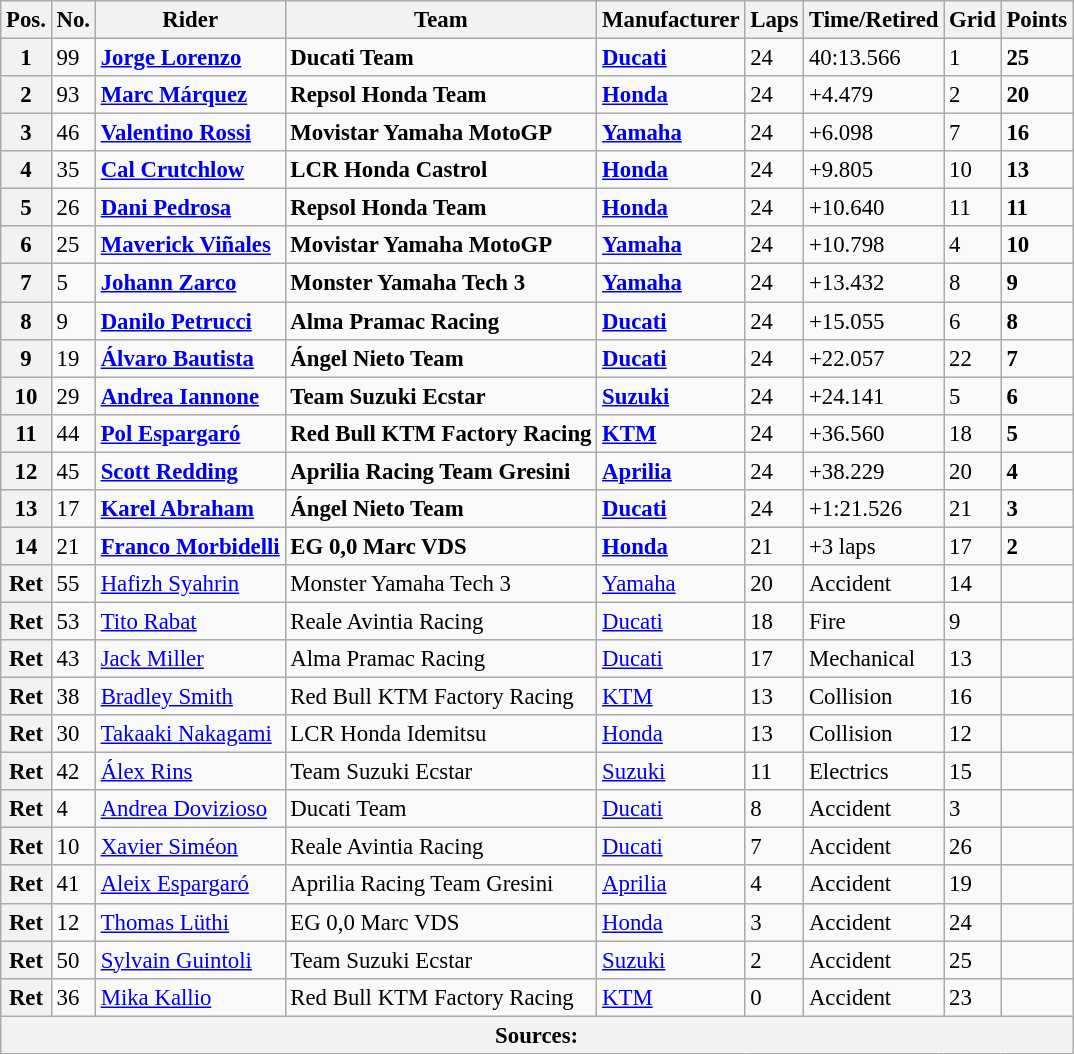<table class="wikitable" style="font-size: 95%;">
<tr>
<th>Pos.</th>
<th>No.</th>
<th>Rider</th>
<th>Team</th>
<th>Manufacturer</th>
<th>Laps</th>
<th>Time/Retired</th>
<th>Grid</th>
<th>Points</th>
</tr>
<tr>
<th>1</th>
<td>99</td>
<td> <strong><a href='#'>Jorge Lorenzo</a></strong></td>
<td><strong>Ducati Team</strong></td>
<td><strong><a href='#'>Ducati</a></strong></td>
<td>24</td>
<td>40:13.566</td>
<td>1</td>
<td><strong>25</strong></td>
</tr>
<tr>
<th>2</th>
<td>93</td>
<td> <strong><a href='#'>Marc Márquez</a></strong></td>
<td><strong>Repsol Honda Team</strong></td>
<td><strong><a href='#'>Honda</a></strong></td>
<td>24</td>
<td>+4.479</td>
<td>2</td>
<td><strong>20</strong></td>
</tr>
<tr>
<th>3</th>
<td>46</td>
<td> <strong><a href='#'>Valentino Rossi</a></strong></td>
<td><strong>Movistar Yamaha MotoGP</strong></td>
<td><strong><a href='#'>Yamaha</a></strong></td>
<td>24</td>
<td>+6.098</td>
<td>7</td>
<td><strong>16</strong></td>
</tr>
<tr>
<th>4</th>
<td>35</td>
<td> <strong><a href='#'>Cal Crutchlow</a></strong></td>
<td><strong>LCR Honda Castrol</strong></td>
<td><strong><a href='#'>Honda</a></strong></td>
<td>24</td>
<td>+9.805</td>
<td>10</td>
<td><strong>13</strong></td>
</tr>
<tr>
<th>5</th>
<td>26</td>
<td> <strong><a href='#'>Dani Pedrosa</a></strong></td>
<td><strong>Repsol Honda Team</strong></td>
<td><strong><a href='#'>Honda</a></strong></td>
<td>24</td>
<td>+10.640</td>
<td>11</td>
<td><strong>11</strong></td>
</tr>
<tr>
<th>6</th>
<td>25</td>
<td> <strong><a href='#'>Maverick Viñales</a></strong></td>
<td><strong>Movistar Yamaha MotoGP</strong></td>
<td><strong><a href='#'>Yamaha</a></strong></td>
<td>24</td>
<td>+10.798</td>
<td>4</td>
<td><strong>10</strong></td>
</tr>
<tr>
<th>7</th>
<td>5</td>
<td> <strong><a href='#'>Johann Zarco</a></strong></td>
<td><strong>Monster Yamaha Tech 3</strong></td>
<td><strong><a href='#'>Yamaha</a></strong></td>
<td>24</td>
<td>+13.432</td>
<td>8</td>
<td><strong>9</strong></td>
</tr>
<tr>
<th>8</th>
<td>9</td>
<td> <strong><a href='#'>Danilo Petrucci</a></strong></td>
<td><strong>Alma Pramac Racing</strong></td>
<td><strong><a href='#'>Ducati</a></strong></td>
<td>24</td>
<td>+15.055</td>
<td>6</td>
<td><strong>8</strong></td>
</tr>
<tr>
<th>9</th>
<td>19</td>
<td> <strong><a href='#'>Álvaro Bautista</a></strong></td>
<td><strong>Ángel Nieto Team</strong></td>
<td><strong><a href='#'>Ducati</a></strong></td>
<td>24</td>
<td>+22.057</td>
<td>22</td>
<td><strong>7</strong></td>
</tr>
<tr>
<th>10</th>
<td>29</td>
<td> <strong><a href='#'>Andrea Iannone</a></strong></td>
<td><strong>Team Suzuki Ecstar</strong></td>
<td><strong><a href='#'>Suzuki</a></strong></td>
<td>24</td>
<td>+24.141</td>
<td>5</td>
<td><strong>6</strong></td>
</tr>
<tr>
<th>11</th>
<td>44</td>
<td> <strong><a href='#'>Pol Espargaró</a></strong></td>
<td><strong>Red Bull KTM Factory Racing</strong></td>
<td><strong><a href='#'>KTM</a></strong></td>
<td>24</td>
<td>+36.560</td>
<td>18</td>
<td><strong>5</strong></td>
</tr>
<tr>
<th>12</th>
<td>45</td>
<td> <strong><a href='#'>Scott Redding</a></strong></td>
<td><strong>Aprilia Racing Team Gresini</strong></td>
<td><strong><a href='#'>Aprilia</a></strong></td>
<td>24</td>
<td>+38.229</td>
<td>20</td>
<td><strong>4</strong></td>
</tr>
<tr>
<th>13</th>
<td>17</td>
<td> <strong><a href='#'>Karel Abraham</a></strong></td>
<td><strong>Ángel Nieto Team</strong></td>
<td><strong><a href='#'>Ducati</a></strong></td>
<td>24</td>
<td>+1:21.526</td>
<td>21</td>
<td><strong>3</strong></td>
</tr>
<tr>
<th>14</th>
<td>21</td>
<td> <strong><a href='#'>Franco Morbidelli</a></strong></td>
<td><strong>EG 0,0 Marc VDS</strong></td>
<td><strong><a href='#'>Honda</a></strong></td>
<td>21</td>
<td>+3 laps</td>
<td>17</td>
<td><strong>2</strong></td>
</tr>
<tr>
<th>Ret</th>
<td>55</td>
<td> <a href='#'>Hafizh Syahrin</a></td>
<td>Monster Yamaha Tech 3</td>
<td><a href='#'>Yamaha</a></td>
<td>20</td>
<td>Accident</td>
<td>14</td>
<td></td>
</tr>
<tr>
<th>Ret</th>
<td>53</td>
<td> <a href='#'>Tito Rabat</a></td>
<td>Reale Avintia Racing</td>
<td><a href='#'>Ducati</a></td>
<td>18</td>
<td>Fire</td>
<td>9</td>
<td></td>
</tr>
<tr>
<th>Ret</th>
<td>43</td>
<td> <a href='#'>Jack Miller</a></td>
<td>Alma Pramac Racing</td>
<td><a href='#'>Ducati</a></td>
<td>17</td>
<td>Mechanical</td>
<td>13</td>
<td></td>
</tr>
<tr>
<th>Ret</th>
<td>38</td>
<td> <a href='#'>Bradley Smith</a></td>
<td>Red Bull KTM Factory Racing</td>
<td><a href='#'>KTM</a></td>
<td>13</td>
<td>Collision</td>
<td>16</td>
<td></td>
</tr>
<tr>
<th>Ret</th>
<td>30</td>
<td> <a href='#'>Takaaki Nakagami</a></td>
<td>LCR Honda Idemitsu</td>
<td><a href='#'>Honda</a></td>
<td>13</td>
<td>Collision</td>
<td>12</td>
<td></td>
</tr>
<tr>
<th>Ret</th>
<td>42</td>
<td> <a href='#'>Álex Rins</a></td>
<td>Team Suzuki Ecstar</td>
<td><a href='#'>Suzuki</a></td>
<td>11</td>
<td>Electrics</td>
<td>15</td>
<td></td>
</tr>
<tr>
<th>Ret</th>
<td>4</td>
<td> <a href='#'>Andrea Dovizioso</a></td>
<td>Ducati Team</td>
<td><a href='#'>Ducati</a></td>
<td>8</td>
<td>Accident</td>
<td>3</td>
<td></td>
</tr>
<tr>
<th>Ret</th>
<td>10</td>
<td> <a href='#'>Xavier Siméon</a></td>
<td>Reale Avintia Racing</td>
<td><a href='#'>Ducati</a></td>
<td>7</td>
<td>Accident</td>
<td>26</td>
<td></td>
</tr>
<tr>
<th>Ret</th>
<td>41</td>
<td> <a href='#'>Aleix Espargaró</a></td>
<td>Aprilia Racing Team Gresini</td>
<td><a href='#'>Aprilia</a></td>
<td>4</td>
<td>Accident</td>
<td>19</td>
<td></td>
</tr>
<tr>
<th>Ret</th>
<td>12</td>
<td> <a href='#'>Thomas Lüthi</a></td>
<td>EG 0,0 Marc VDS</td>
<td><a href='#'>Honda</a></td>
<td>3</td>
<td>Accident</td>
<td>24</td>
<td></td>
</tr>
<tr>
<th>Ret</th>
<td>50</td>
<td> <a href='#'>Sylvain Guintoli</a></td>
<td>Team Suzuki Ecstar</td>
<td><a href='#'>Suzuki</a></td>
<td>2</td>
<td>Accident</td>
<td>25</td>
<td></td>
</tr>
<tr>
<th>Ret</th>
<td>36</td>
<td> <a href='#'>Mika Kallio</a></td>
<td>Red Bull KTM Factory Racing</td>
<td><a href='#'>KTM</a></td>
<td>0</td>
<td>Accident</td>
<td>23</td>
<td></td>
</tr>
<tr>
<th colspan=9>Sources: </th>
</tr>
</table>
